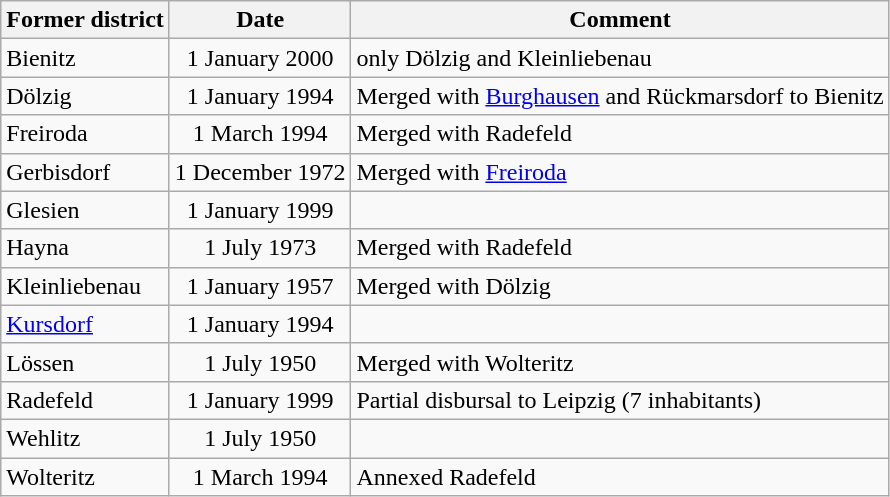<table class="wikitable sortable">
<tr>
<th>Former district</th>
<th data-sort-type=date>Date</th>
<th class=unsortable>Comment</th>
</tr>
<tr>
<td>Bienitz</td>
<td align="center">1 January 2000</td>
<td>only Dölzig and Kleinliebenau</td>
</tr>
<tr>
<td>Dölzig</td>
<td align="center">1 January 1994</td>
<td>Merged with <a href='#'>Burghausen</a> and Rückmarsdorf to Bienitz</td>
</tr>
<tr>
<td>Freiroda</td>
<td align="center">1 March 1994</td>
<td>Merged with Radefeld</td>
</tr>
<tr>
<td>Gerbisdorf</td>
<td align="center">1 December 1972</td>
<td>Merged with <a href='#'>Freiroda</a></td>
</tr>
<tr>
<td>Glesien</td>
<td align="center">1 January 1999</td>
<td></td>
</tr>
<tr>
<td>Hayna</td>
<td align="center">1 July 1973</td>
<td>Merged with Radefeld</td>
</tr>
<tr>
<td>Kleinliebenau</td>
<td align="center">1 January 1957</td>
<td>Merged with Dölzig</td>
</tr>
<tr>
<td><a href='#'>Kursdorf</a></td>
<td align="center">1 January 1994</td>
<td></td>
</tr>
<tr>
<td>Lössen</td>
<td align="center">1 July 1950</td>
<td>Merged with Wolteritz</td>
</tr>
<tr>
<td>Radefeld</td>
<td align="center">1 January 1999</td>
<td>Partial disbursal to Leipzig (7 inhabitants)</td>
</tr>
<tr>
<td>Wehlitz</td>
<td align="center">1 July 1950</td>
<td></td>
</tr>
<tr>
<td>Wolteritz</td>
<td align="center">1 March 1994</td>
<td>Annexed Radefeld</td>
</tr>
</table>
